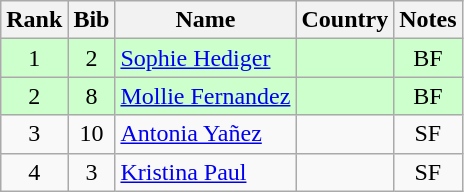<table class="wikitable" style="text-align:center;">
<tr>
<th>Rank</th>
<th>Bib</th>
<th>Name</th>
<th>Country</th>
<th>Notes</th>
</tr>
<tr bgcolor=ccffcc>
<td>1</td>
<td>2</td>
<td align=left><a href='#'>Sophie Hediger</a></td>
<td align=left></td>
<td>BF</td>
</tr>
<tr bgcolor=ccffcc>
<td>2</td>
<td>8</td>
<td align=left><a href='#'>Mollie Fernandez</a></td>
<td align=left></td>
<td>BF</td>
</tr>
<tr>
<td>3</td>
<td>10</td>
<td align=left><a href='#'>Antonia Yañez</a></td>
<td align=left></td>
<td>SF</td>
</tr>
<tr>
<td>4</td>
<td>3</td>
<td align=left><a href='#'>Kristina Paul</a></td>
<td align=left></td>
<td>SF</td>
</tr>
</table>
